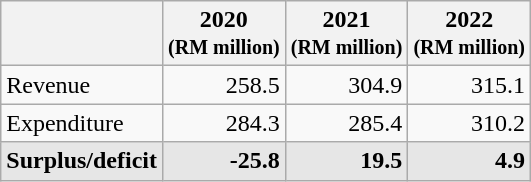<table class="wikitable mw-collapsible">
<tr>
<th></th>
<th>2020<br><small>(RM million)</small></th>
<th>2021<br><small>(RM million)</small></th>
<th>2022<br><small>(RM million)</small></th>
</tr>
<tr>
<td>Revenue</td>
<td align="right">258.5</td>
<td align="right">304.9</td>
<td align="right">315.1</td>
</tr>
<tr>
<td>Expenditure</td>
<td align="right">284.3</td>
<td align="right">285.4</td>
<td align="right">310.2</td>
</tr>
<tr style="background:#e6e6e6">
<td><strong>Surplus/deficit</strong></td>
<td align="right"><strong>-25.8</strong></td>
<td align="right"><strong>19.5</strong></td>
<td align="right"><strong>4.9</strong></td>
</tr>
</table>
